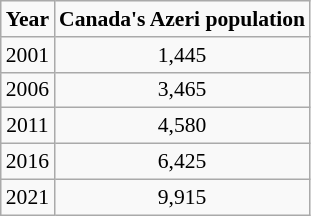<table class="wikitable" style="text-align:center; font-size:90%">
<tr>
<td><strong>Year</strong></td>
<td><strong>Canada's Azeri population</strong></td>
</tr>
<tr>
<td style="text-align:center">2001</td>
<td style="text-align:center">1,445</td>
</tr>
<tr>
<td style="text-align:center">2006</td>
<td style="text-align:center"> 3,465</td>
</tr>
<tr>
<td style="text-align:center">2011</td>
<td style="text-align:center"> 4,580</td>
</tr>
<tr>
<td style="text-align:center">2016</td>
<td style="text-align:center"> 6,425</td>
</tr>
<tr>
<td>2021</td>
<td> 9,915</td>
</tr>
</table>
